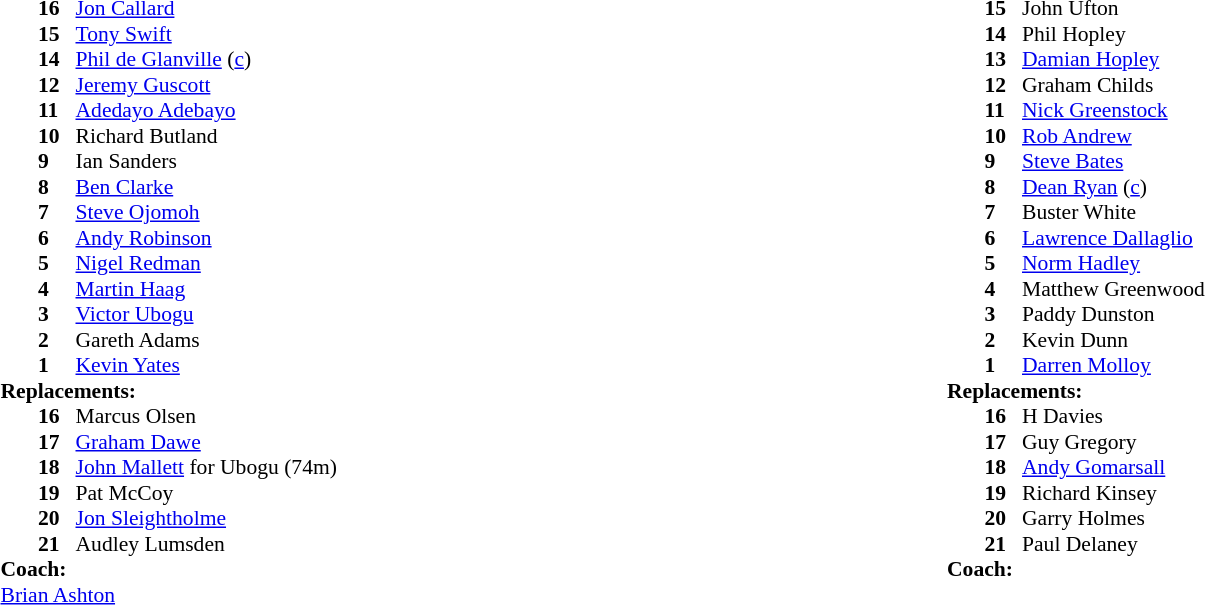<table width="100%">
<tr>
<td valign="top" width="50%"><br><table style="font-size: 90%" cellspacing="0" cellpadding="0">
<tr>
<th width="25"></th>
<th width="25"></th>
</tr>
<tr>
<td></td>
<td><strong>16</strong></td>
<td><a href='#'>Jon Callard</a></td>
</tr>
<tr>
<td></td>
<td><strong>15</strong></td>
<td><a href='#'>Tony Swift</a></td>
</tr>
<tr>
<td></td>
<td><strong>14</strong></td>
<td><a href='#'>Phil de Glanville</a> (<a href='#'>c</a>)</td>
</tr>
<tr>
<td></td>
<td><strong>12</strong></td>
<td><a href='#'>Jeremy Guscott</a></td>
</tr>
<tr>
<td></td>
<td><strong>11</strong></td>
<td><a href='#'>Adedayo Adebayo</a></td>
</tr>
<tr>
<td></td>
<td><strong>10</strong></td>
<td>Richard Butland</td>
</tr>
<tr>
<td></td>
<td><strong>9</strong></td>
<td>Ian Sanders</td>
</tr>
<tr>
<td></td>
<td><strong>8</strong></td>
<td><a href='#'>Ben Clarke</a></td>
</tr>
<tr>
<td></td>
<td><strong>7</strong></td>
<td><a href='#'>Steve Ojomoh</a></td>
</tr>
<tr>
<td></td>
<td><strong>6</strong></td>
<td><a href='#'>Andy Robinson</a></td>
</tr>
<tr>
<td></td>
<td><strong>5</strong></td>
<td><a href='#'>Nigel Redman</a></td>
</tr>
<tr>
<td></td>
<td><strong>4</strong></td>
<td><a href='#'>Martin Haag</a></td>
</tr>
<tr>
<td></td>
<td><strong>3</strong></td>
<td><a href='#'>Victor Ubogu</a></td>
</tr>
<tr>
<td></td>
<td><strong>2</strong></td>
<td>Gareth Adams</td>
</tr>
<tr>
<td></td>
<td><strong>1</strong></td>
<td><a href='#'>Kevin Yates</a></td>
</tr>
<tr>
<td colspan=3><strong>Replacements:</strong></td>
</tr>
<tr>
<td></td>
<td><strong>16</strong></td>
<td>Marcus Olsen</td>
</tr>
<tr>
<td></td>
<td><strong>17</strong></td>
<td><a href='#'>Graham Dawe</a></td>
</tr>
<tr>
<td></td>
<td><strong>18</strong></td>
<td><a href='#'>John Mallett</a> for Ubogu (74m)</td>
</tr>
<tr>
<td></td>
<td><strong>19</strong></td>
<td>Pat McCoy</td>
</tr>
<tr>
<td></td>
<td><strong>20</strong></td>
<td><a href='#'>Jon Sleightholme</a></td>
</tr>
<tr>
<td></td>
<td><strong>21</strong></td>
<td>Audley Lumsden</td>
</tr>
<tr>
<td colspan=3><strong>Coach:</strong></td>
</tr>
<tr>
<td colspan="4"><a href='#'>Brian Ashton</a></td>
</tr>
<tr>
<td colspan="4"></td>
</tr>
<tr>
<td colspan="4"></td>
</tr>
</table>
</td>
<td valign="top" width="50%"><br><table style="font-size: 90%" cellspacing="0" cellpadding="0">
<tr>
<th width="25"></th>
<th width="25"></th>
</tr>
<tr>
<td></td>
<td><strong>15</strong></td>
<td>John Ufton</td>
</tr>
<tr>
<td></td>
<td><strong>14</strong></td>
<td>Phil Hopley</td>
</tr>
<tr>
<td></td>
<td><strong>13</strong></td>
<td><a href='#'>Damian Hopley</a></td>
</tr>
<tr>
<td></td>
<td><strong>12</strong></td>
<td>Graham Childs</td>
</tr>
<tr>
<td></td>
<td><strong>11</strong></td>
<td><a href='#'>Nick Greenstock</a></td>
</tr>
<tr>
<td></td>
<td><strong>10</strong></td>
<td><a href='#'>Rob Andrew</a></td>
</tr>
<tr>
<td></td>
<td><strong>9</strong></td>
<td><a href='#'>Steve Bates</a></td>
</tr>
<tr>
<td></td>
<td><strong>8</strong></td>
<td><a href='#'>Dean Ryan</a> (<a href='#'>c</a>)</td>
</tr>
<tr>
<td></td>
<td><strong>7</strong></td>
<td>Buster White</td>
</tr>
<tr>
<td></td>
<td><strong>6</strong></td>
<td><a href='#'>Lawrence Dallaglio</a></td>
</tr>
<tr>
<td></td>
<td><strong>5</strong></td>
<td><a href='#'>Norm Hadley</a></td>
</tr>
<tr>
<td></td>
<td><strong>4</strong></td>
<td>Matthew Greenwood</td>
</tr>
<tr>
<td></td>
<td><strong>3</strong></td>
<td>Paddy Dunston</td>
</tr>
<tr>
<td></td>
<td><strong>2</strong></td>
<td>Kevin Dunn</td>
</tr>
<tr>
<td></td>
<td><strong>1</strong></td>
<td><a href='#'>Darren Molloy</a></td>
</tr>
<tr>
<td colspan=3><strong>Replacements:</strong></td>
</tr>
<tr>
<td></td>
<td><strong>16</strong></td>
<td>H Davies</td>
</tr>
<tr>
<td></td>
<td><strong>17</strong></td>
<td>Guy Gregory</td>
</tr>
<tr>
<td></td>
<td><strong>18</strong></td>
<td><a href='#'>Andy Gomarsall</a></td>
</tr>
<tr>
<td></td>
<td><strong>19</strong></td>
<td>Richard Kinsey</td>
</tr>
<tr>
<td></td>
<td><strong>20</strong></td>
<td>Garry Holmes</td>
</tr>
<tr>
<td></td>
<td><strong>21</strong></td>
<td>Paul Delaney</td>
</tr>
<tr>
<td colspan=3><strong>Coach:</strong></td>
</tr>
<tr>
<td colspan="4"></td>
</tr>
<tr>
</tr>
</table>
</td>
</tr>
</table>
